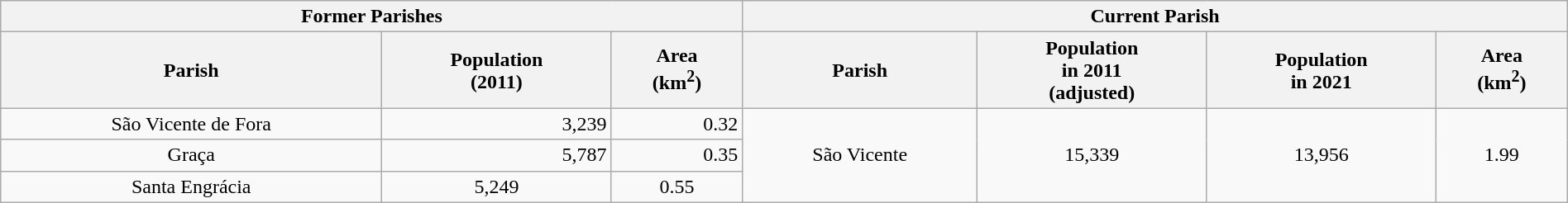<table class="wikitable" style="text-align:center; width:100%;">
<tr>
<th colspan="3">Former Parishes</th>
<th colspan="4">Current Parish</th>
</tr>
<tr>
<th>Parish</th>
<th>Population<br>(2011)</th>
<th>Area<br>(km<sup>2</sup>)</th>
<th>Parish</th>
<th>Population<br>in 2011<br>(adjusted)</th>
<th>Population<br>in 2021</th>
<th>Area<br>(km<sup>2</sup>)</th>
</tr>
<tr>
<td>São Vicente de Fora</td>
<td align="right">3,239</td>
<td align="right">0.32</td>
<td rowspan="3">São Vicente</td>
<td rowspan="3">15,339</td>
<td rowspan="3">13,956</td>
<td rowspan="3">1.99</td>
</tr>
<tr>
<td>Graça</td>
<td align="right">5,787</td>
<td align="right">0.35</td>
</tr>
<tr>
<td>Santa Engrácia</td>
<td>5,249</td>
<td>0.55</td>
</tr>
</table>
